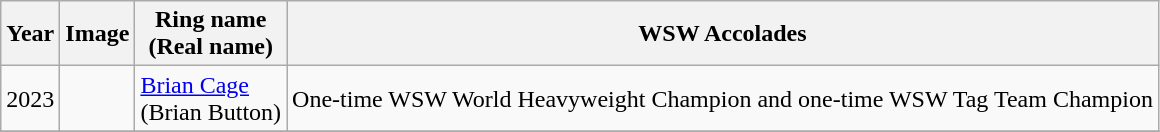<table class="wikitable sortable">
<tr>
<th>Year</th>
<th class="unsortable">Image</th>
<th>Ring name<br>(Real name)</th>
<th class="unsortable">WSW Accolades</th>
</tr>
<tr>
<td>2023</td>
<td><br></td>
<td><a href='#'>Brian Cage</a><br>(Brian Button)</td>
<td>One-time WSW World Heavyweight Champion and one-time WSW Tag Team Champion</td>
</tr>
<tr>
</tr>
</table>
